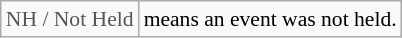<table class="wikitable" style="font-size:90%">
<tr>
<td style="text-align:center; color:#555555;" colspan="4">NH / Not Held</td>
<td>means an event was not held.</td>
</tr>
</table>
